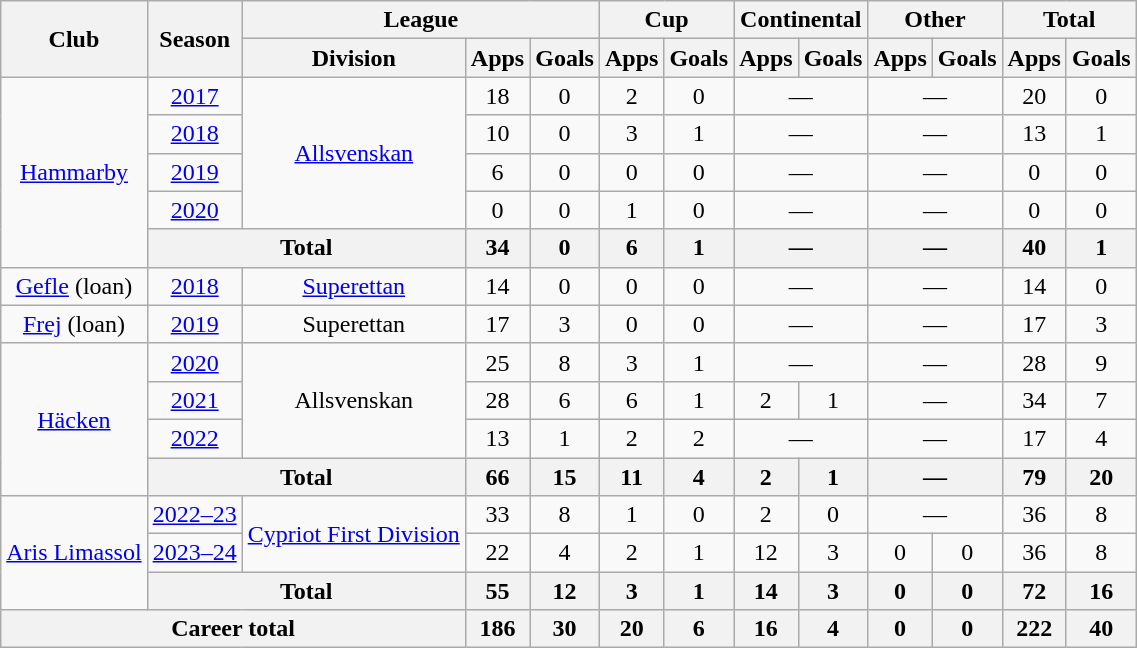<table class="wikitable" style="text-align:center">
<tr>
<th rowspan="2">Club</th>
<th rowspan="2">Season</th>
<th colspan="3">League</th>
<th colspan="2">Cup</th>
<th colspan="2">Continental</th>
<th colspan="2">Other</th>
<th colspan="2">Total</th>
</tr>
<tr>
<th>Division</th>
<th>Apps</th>
<th>Goals</th>
<th>Apps</th>
<th>Goals</th>
<th>Apps</th>
<th>Goals</th>
<th>Apps</th>
<th>Goals</th>
<th>Apps</th>
<th>Goals</th>
</tr>
<tr>
<td rowspan="5"><a href='#'>Hammarby</a></td>
<td><a href='#'>2017</a></td>
<td rowspan="4"><a href='#'>Allsvenskan</a></td>
<td>18</td>
<td>0</td>
<td>2</td>
<td>0</td>
<td colspan="2">—</td>
<td colspan="2">—</td>
<td>20</td>
<td>0</td>
</tr>
<tr>
<td><a href='#'>2018</a></td>
<td>10</td>
<td>0</td>
<td>3</td>
<td>1</td>
<td colspan="2">—</td>
<td colspan="2">—</td>
<td>13</td>
<td>1</td>
</tr>
<tr>
<td><a href='#'>2019</a></td>
<td>6</td>
<td>0</td>
<td>0</td>
<td>0</td>
<td colspan="2">—</td>
<td colspan="2">—</td>
<td>0</td>
<td>0</td>
</tr>
<tr>
<td><a href='#'>2020</a></td>
<td>0</td>
<td>0</td>
<td>1</td>
<td>0</td>
<td colspan="2">—</td>
<td colspan="2">—</td>
<td>0</td>
<td>0</td>
</tr>
<tr>
<th colspan="2">Total</th>
<th>34</th>
<th>0</th>
<th>6</th>
<th>1</th>
<th colspan="2">—</th>
<th colspan="2">—</th>
<th>40</th>
<th>1</th>
</tr>
<tr>
<td><a href='#'>Gefle</a> (loan)</td>
<td><a href='#'>2018</a></td>
<td><a href='#'>Superettan</a></td>
<td>14</td>
<td>0</td>
<td>0</td>
<td>0</td>
<td colspan="2">—</td>
<td colspan="2">—</td>
<td>14</td>
<td>0</td>
</tr>
<tr>
<td><a href='#'>Frej</a> (loan)</td>
<td><a href='#'>2019</a></td>
<td>Superettan</td>
<td>17</td>
<td>3</td>
<td>0</td>
<td>0</td>
<td colspan="2">—</td>
<td colspan="2">—</td>
<td>17</td>
<td>3</td>
</tr>
<tr>
<td rowspan="4"><a href='#'>Häcken</a></td>
<td><a href='#'>2020</a></td>
<td rowspan="3">Allsvenskan</td>
<td>25</td>
<td>8</td>
<td>3</td>
<td>1</td>
<td colspan="2">—</td>
<td colspan="2">—</td>
<td>28</td>
<td>9</td>
</tr>
<tr>
<td><a href='#'>2021</a></td>
<td>28</td>
<td>6</td>
<td>6</td>
<td>1</td>
<td>2</td>
<td>1</td>
<td colspan="2">—</td>
<td>34</td>
<td>7</td>
</tr>
<tr>
<td><a href='#'>2022</a></td>
<td>13</td>
<td>1</td>
<td>2</td>
<td>2</td>
<td colspan="2">—</td>
<td colspan="2">—</td>
<td>17</td>
<td>4</td>
</tr>
<tr>
<th colspan="2">Total</th>
<th>66</th>
<th>15</th>
<th>11</th>
<th>4</th>
<th>2</th>
<th>1</th>
<th colspan="2">—</th>
<th>79</th>
<th>20</th>
</tr>
<tr>
<td rowspan="3"><a href='#'>Aris Limassol</a></td>
<td><a href='#'>2022–23</a></td>
<td rowspan="2"><a href='#'>Cypriot First Division</a></td>
<td>33</td>
<td>8</td>
<td>1</td>
<td>0</td>
<td>2</td>
<td>0</td>
<td colspan="2">—</td>
<td>36</td>
<td>8</td>
</tr>
<tr>
<td><a href='#'>2023–24</a></td>
<td>22</td>
<td>4</td>
<td>2</td>
<td>1</td>
<td>12</td>
<td>3</td>
<td>0</td>
<td>0</td>
<td>36</td>
<td>8</td>
</tr>
<tr>
<th colspan="2">Total</th>
<th>55</th>
<th>12</th>
<th>3</th>
<th>1</th>
<th>14</th>
<th>3</th>
<th>0</th>
<th>0</th>
<th>72</th>
<th>16</th>
</tr>
<tr>
<th colspan="3">Career total</th>
<th>186</th>
<th>30</th>
<th>20</th>
<th>6</th>
<th>16</th>
<th>4</th>
<th>0</th>
<th>0</th>
<th>222</th>
<th>40</th>
</tr>
</table>
